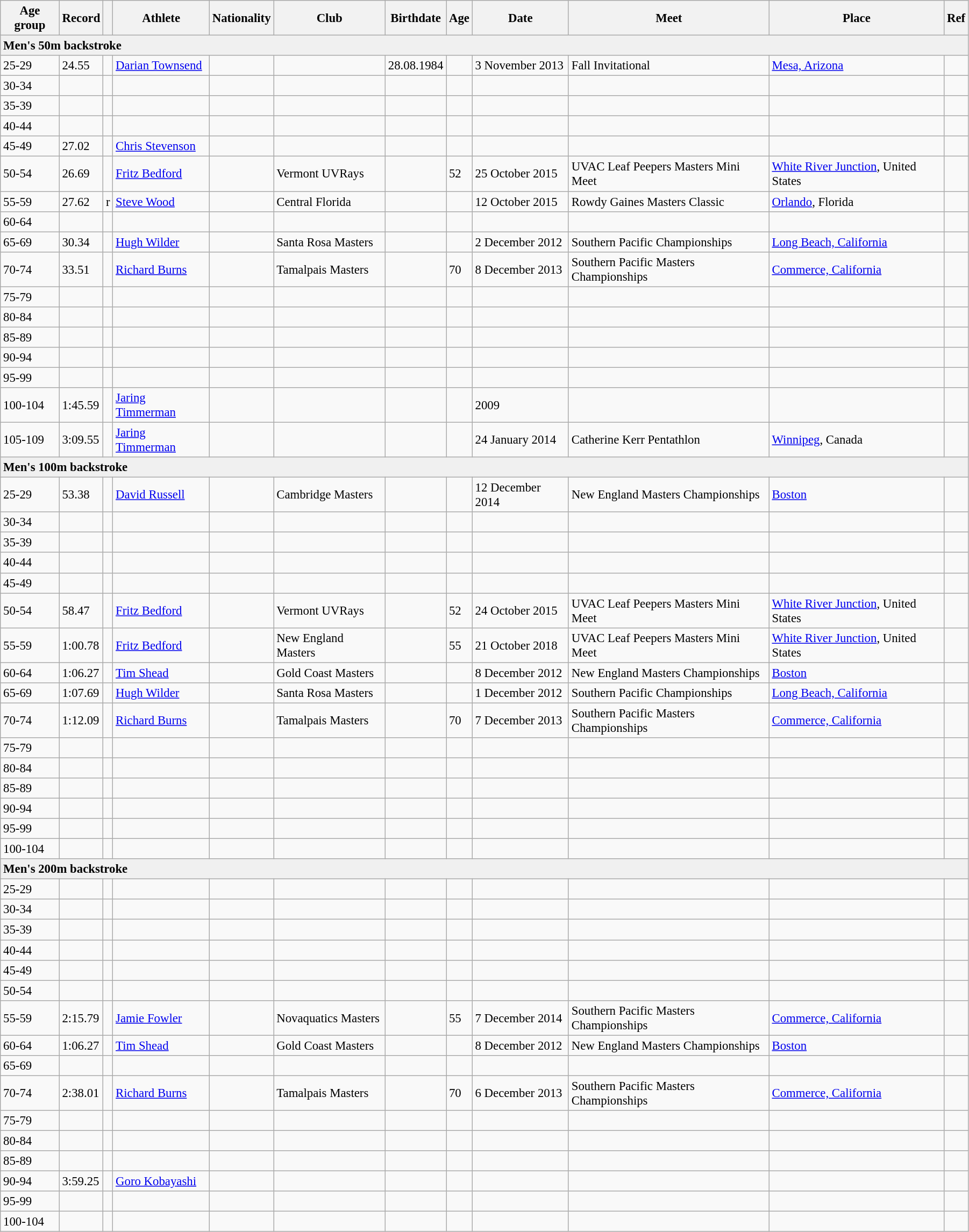<table class="wikitable" style="font-size:95%; width: 95%;">
<tr>
<th>Age group</th>
<th>Record</th>
<th></th>
<th>Athlete</th>
<th>Nationality</th>
<th>Club</th>
<th>Birthdate</th>
<th>Age</th>
<th>Date</th>
<th>Meet</th>
<th>Place</th>
<th>Ref</th>
</tr>
<tr style="background:#f0f0f0;">
<td colspan=12><strong>Men's 50m backstroke</strong></td>
</tr>
<tr>
<td>25-29</td>
<td>24.55</td>
<td></td>
<td><a href='#'>Darian Townsend</a></td>
<td></td>
<td></td>
<td>28.08.1984</td>
<td></td>
<td>3 November 2013</td>
<td>Fall Invitational</td>
<td><a href='#'>Mesa, Arizona</a></td>
<td></td>
</tr>
<tr>
<td>30-34</td>
<td></td>
<td></td>
<td></td>
<td></td>
<td></td>
<td></td>
<td></td>
<td></td>
<td></td>
<td></td>
<td></td>
</tr>
<tr>
<td>35-39</td>
<td></td>
<td></td>
<td></td>
<td></td>
<td></td>
<td></td>
<td></td>
<td></td>
<td></td>
<td></td>
<td></td>
</tr>
<tr>
<td>40-44</td>
<td></td>
<td></td>
<td></td>
<td></td>
<td></td>
<td></td>
<td></td>
<td></td>
<td></td>
<td></td>
<td></td>
</tr>
<tr>
<td>45-49</td>
<td>27.02</td>
<td></td>
<td><a href='#'>Chris Stevenson</a></td>
<td></td>
<td></td>
<td></td>
<td></td>
<td></td>
<td></td>
<td></td>
<td></td>
</tr>
<tr>
<td>50-54</td>
<td>26.69</td>
<td></td>
<td><a href='#'>Fritz Bedford</a></td>
<td></td>
<td>Vermont UVRays</td>
<td></td>
<td>52</td>
<td>25 October 2015</td>
<td>UVAC Leaf Peepers Masters Mini Meet</td>
<td><a href='#'>White River Junction</a>, United States</td>
<td></td>
</tr>
<tr>
<td>55-59</td>
<td>27.62</td>
<td>r</td>
<td><a href='#'>Steve Wood</a></td>
<td></td>
<td>Central Florida</td>
<td></td>
<td></td>
<td>12 October 2015</td>
<td>Rowdy Gaines Masters Classic</td>
<td><a href='#'>Orlando</a>, Florida</td>
<td></td>
</tr>
<tr>
<td>60-64</td>
<td></td>
<td></td>
<td></td>
<td></td>
<td></td>
<td></td>
<td></td>
<td></td>
<td></td>
<td></td>
<td></td>
</tr>
<tr>
<td>65-69</td>
<td>30.34</td>
<td></td>
<td><a href='#'>Hugh Wilder</a></td>
<td></td>
<td>Santa Rosa Masters</td>
<td></td>
<td></td>
<td>2 December 2012</td>
<td>Southern Pacific Championships</td>
<td><a href='#'>Long Beach, California</a></td>
<td></td>
</tr>
<tr>
<td>70-74</td>
<td>33.51</td>
<td></td>
<td><a href='#'>Richard Burns</a></td>
<td></td>
<td>Tamalpais Masters</td>
<td></td>
<td>70</td>
<td>8 December 2013</td>
<td>Southern Pacific Masters Championships</td>
<td><a href='#'>Commerce, California</a></td>
<td></td>
</tr>
<tr>
<td>75-79</td>
<td></td>
<td></td>
<td></td>
<td></td>
<td></td>
<td></td>
<td></td>
<td></td>
<td></td>
<td></td>
<td></td>
</tr>
<tr>
<td>80-84</td>
<td></td>
<td></td>
<td></td>
<td></td>
<td></td>
<td></td>
<td></td>
<td></td>
<td></td>
<td></td>
<td></td>
</tr>
<tr>
<td>85-89</td>
<td></td>
<td></td>
<td></td>
<td></td>
<td></td>
<td></td>
<td></td>
<td></td>
<td></td>
<td></td>
<td></td>
</tr>
<tr>
<td>90-94</td>
<td></td>
<td></td>
<td></td>
<td></td>
<td></td>
<td></td>
<td></td>
<td></td>
<td></td>
<td></td>
<td></td>
</tr>
<tr>
<td>95-99</td>
<td></td>
<td></td>
<td></td>
<td></td>
<td></td>
<td></td>
<td></td>
<td></td>
<td></td>
<td></td>
<td></td>
</tr>
<tr>
<td>100-104</td>
<td>1:45.59</td>
<td></td>
<td><a href='#'>Jaring Timmerman</a></td>
<td></td>
<td></td>
<td></td>
<td></td>
<td>2009</td>
<td></td>
<td></td>
<td></td>
</tr>
<tr>
<td>105-109</td>
<td>3:09.55</td>
<td></td>
<td><a href='#'>Jaring Timmerman</a></td>
<td></td>
<td></td>
<td></td>
<td></td>
<td>24 January 2014</td>
<td>Catherine Kerr Pentathlon</td>
<td><a href='#'>Winnipeg</a>, Canada</td>
<td></td>
</tr>
<tr style="background:#f0f0f0;">
<td colspan=12><strong>Men's 100m backstroke</strong></td>
</tr>
<tr>
<td>25-29</td>
<td>53.38</td>
<td></td>
<td><a href='#'>David Russell</a></td>
<td></td>
<td>Cambridge Masters</td>
<td></td>
<td></td>
<td>12 December 2014</td>
<td>New England Masters Championships</td>
<td><a href='#'>Boston</a></td>
<td></td>
</tr>
<tr>
<td>30-34</td>
<td></td>
<td></td>
<td></td>
<td></td>
<td></td>
<td></td>
<td></td>
<td></td>
<td></td>
<td></td>
<td></td>
</tr>
<tr>
<td>35-39</td>
<td></td>
<td></td>
<td></td>
<td></td>
<td></td>
<td></td>
<td></td>
<td></td>
<td></td>
<td></td>
<td></td>
</tr>
<tr>
<td>40-44</td>
<td></td>
<td></td>
<td></td>
<td></td>
<td></td>
<td></td>
<td></td>
<td></td>
<td></td>
<td></td>
<td></td>
</tr>
<tr>
<td>45-49</td>
<td></td>
<td></td>
<td></td>
<td></td>
<td></td>
<td></td>
<td></td>
<td></td>
<td></td>
<td></td>
<td></td>
</tr>
<tr>
<td>50-54</td>
<td>58.47</td>
<td></td>
<td><a href='#'>Fritz Bedford</a></td>
<td></td>
<td>Vermont UVRays</td>
<td></td>
<td>52</td>
<td>24 October 2015</td>
<td>UVAC Leaf Peepers Masters Mini Meet</td>
<td><a href='#'>White River Junction</a>, United States</td>
<td></td>
</tr>
<tr>
<td>55-59</td>
<td>1:00.78</td>
<td></td>
<td><a href='#'>Fritz Bedford</a></td>
<td></td>
<td>New England Masters</td>
<td></td>
<td>55</td>
<td>21 October 2018</td>
<td>UVAC Leaf Peepers Masters Mini Meet</td>
<td><a href='#'>White River Junction</a>, United States</td>
<td></td>
</tr>
<tr>
<td>60-64</td>
<td>1:06.27</td>
<td></td>
<td><a href='#'>Tim Shead</a></td>
<td></td>
<td>Gold Coast Masters</td>
<td></td>
<td></td>
<td>8 December 2012</td>
<td>New England Masters Championships</td>
<td><a href='#'>Boston</a></td>
<td></td>
</tr>
<tr>
<td>65-69</td>
<td>1:07.69</td>
<td></td>
<td><a href='#'>Hugh Wilder</a></td>
<td></td>
<td>Santa Rosa Masters</td>
<td></td>
<td></td>
<td>1 December 2012</td>
<td>Southern Pacific Championships</td>
<td><a href='#'>Long Beach, California</a></td>
<td></td>
</tr>
<tr>
<td>70-74</td>
<td>1:12.09</td>
<td></td>
<td><a href='#'>Richard Burns</a></td>
<td></td>
<td>Tamalpais Masters</td>
<td></td>
<td>70</td>
<td>7 December 2013</td>
<td>Southern Pacific Masters Championships</td>
<td><a href='#'>Commerce, California</a></td>
<td></td>
</tr>
<tr>
<td>75-79</td>
<td></td>
<td></td>
<td></td>
<td></td>
<td></td>
<td></td>
<td></td>
<td></td>
<td></td>
<td></td>
<td></td>
</tr>
<tr>
<td>80-84</td>
<td></td>
<td></td>
<td></td>
<td></td>
<td></td>
<td></td>
<td></td>
<td></td>
<td></td>
<td></td>
<td></td>
</tr>
<tr>
<td>85-89</td>
<td></td>
<td></td>
<td></td>
<td></td>
<td></td>
<td></td>
<td></td>
<td></td>
<td></td>
<td></td>
<td></td>
</tr>
<tr>
<td>90-94</td>
<td></td>
<td></td>
<td></td>
<td></td>
<td></td>
<td></td>
<td></td>
<td></td>
<td></td>
<td></td>
<td></td>
</tr>
<tr>
<td>95-99</td>
<td></td>
<td></td>
<td></td>
<td></td>
<td></td>
<td></td>
<td></td>
<td></td>
<td></td>
<td></td>
<td></td>
</tr>
<tr>
<td>100-104</td>
<td></td>
<td></td>
<td></td>
<td></td>
<td></td>
<td></td>
<td></td>
<td></td>
<td></td>
<td></td>
<td></td>
</tr>
<tr style="background:#f0f0f0;">
<td colspan=12><strong>Men's 200m backstroke</strong></td>
</tr>
<tr>
<td>25-29</td>
<td></td>
<td></td>
<td></td>
<td></td>
<td></td>
<td></td>
<td></td>
<td></td>
<td></td>
<td></td>
<td></td>
</tr>
<tr>
<td>30-34</td>
<td></td>
<td></td>
<td></td>
<td></td>
<td></td>
<td></td>
<td></td>
<td></td>
<td></td>
<td></td>
<td></td>
</tr>
<tr>
<td>35-39</td>
<td></td>
<td></td>
<td></td>
<td></td>
<td></td>
<td></td>
<td></td>
<td></td>
<td></td>
<td></td>
<td></td>
</tr>
<tr>
<td>40-44</td>
<td></td>
<td></td>
<td></td>
<td></td>
<td></td>
<td></td>
<td></td>
<td></td>
<td></td>
<td></td>
<td></td>
</tr>
<tr>
<td>45-49</td>
<td></td>
<td></td>
<td></td>
<td></td>
<td></td>
<td></td>
<td></td>
<td></td>
<td></td>
<td></td>
<td></td>
</tr>
<tr>
<td>50-54</td>
<td></td>
<td></td>
<td></td>
<td></td>
<td></td>
<td></td>
<td></td>
<td></td>
<td></td>
<td></td>
<td></td>
</tr>
<tr>
<td>55-59</td>
<td>2:15.79</td>
<td></td>
<td><a href='#'>Jamie Fowler</a></td>
<td></td>
<td>Novaquatics Masters</td>
<td></td>
<td>55</td>
<td>7 December 2014</td>
<td>Southern Pacific Masters Championships</td>
<td><a href='#'>Commerce, California</a></td>
<td></td>
</tr>
<tr>
<td>60-64</td>
<td>1:06.27</td>
<td></td>
<td><a href='#'>Tim Shead</a></td>
<td></td>
<td>Gold Coast Masters</td>
<td></td>
<td></td>
<td>8 December 2012</td>
<td>New England Masters Championships</td>
<td><a href='#'>Boston</a></td>
<td></td>
</tr>
<tr>
<td>65-69</td>
<td></td>
<td></td>
<td></td>
<td></td>
<td></td>
<td></td>
<td></td>
<td></td>
<td></td>
<td></td>
<td></td>
</tr>
<tr>
<td>70-74</td>
<td>2:38.01</td>
<td></td>
<td><a href='#'>Richard Burns</a></td>
<td></td>
<td>Tamalpais Masters</td>
<td></td>
<td>70</td>
<td>6 December 2013</td>
<td>Southern Pacific Masters Championships</td>
<td><a href='#'>Commerce, California</a></td>
<td></td>
</tr>
<tr>
<td>75-79</td>
<td></td>
<td></td>
<td></td>
<td></td>
<td></td>
<td></td>
<td></td>
<td></td>
<td></td>
<td></td>
<td></td>
</tr>
<tr>
<td>80-84</td>
<td></td>
<td></td>
<td></td>
<td></td>
<td></td>
<td></td>
<td></td>
<td></td>
<td></td>
<td></td>
<td></td>
</tr>
<tr>
<td>85-89</td>
<td></td>
<td></td>
<td></td>
<td></td>
<td></td>
<td></td>
<td></td>
<td></td>
<td></td>
<td></td>
<td></td>
</tr>
<tr>
<td>90-94</td>
<td>3:59.25</td>
<td></td>
<td><a href='#'>Goro Kobayashi</a></td>
<td></td>
<td></td>
<td></td>
<td></td>
<td></td>
<td></td>
<td></td>
<td></td>
</tr>
<tr>
<td>95-99</td>
<td></td>
<td></td>
<td></td>
<td></td>
<td></td>
<td></td>
<td></td>
<td></td>
<td></td>
<td></td>
<td></td>
</tr>
<tr>
<td>100-104</td>
<td></td>
<td></td>
<td></td>
<td></td>
<td></td>
<td></td>
<td></td>
<td></td>
<td></td>
<td></td>
<td></td>
</tr>
</table>
